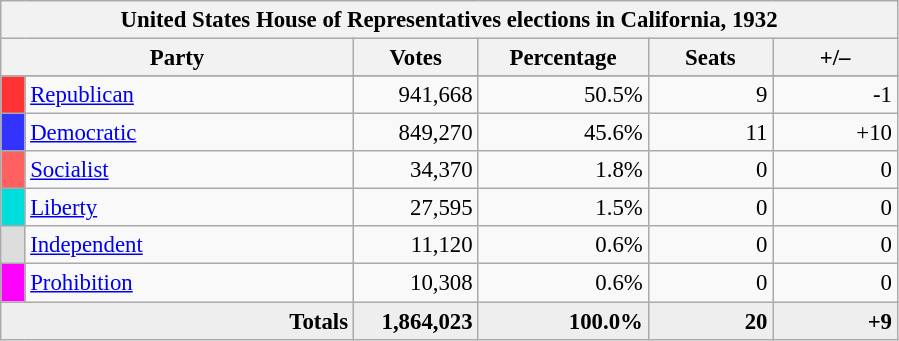<table class="wikitable" style="font-size: 95%;">
<tr>
<th colspan="6">United States House of Representatives elections in California, 1932</th>
</tr>
<tr>
<th colspan=2 style="width: 15em">Party</th>
<th style="width: 5em">Votes</th>
<th style="width: 7em">Percentage</th>
<th style="width: 5em">Seats</th>
<th style="width: 5em">+/–</th>
</tr>
<tr>
</tr>
<tr>
<th style="background-color:#FF3333; width: 3px"></th>
<td style="width: 130px"><a href='#'>Republican</a></td>
<td style="text-align:right;">941,668</td>
<td style="text-align:right;">50.5%</td>
<td style="text-align:right;">9</td>
<td style="text-align:right;">-1</td>
</tr>
<tr>
<th style="background-color:#3333FF; width: 3px"></th>
<td style="width: 130px"><a href='#'>Democratic</a></td>
<td style="text-align:right;">849,270</td>
<td style="text-align:right;">45.6%</td>
<td style="text-align:right;">11</td>
<td style="text-align:right;">+10</td>
</tr>
<tr>
<th style="background-color:#FF6060; width: 3px"></th>
<td style="width: 130px"><a href='#'>Socialist</a></td>
<td style="text-align:right;">34,370</td>
<td style="text-align:right;">1.8%</td>
<td style="text-align:right;">0</td>
<td style="text-align:right;">0</td>
</tr>
<tr>
<th style="background-color:#00DDDD; width: 3px"></th>
<td style="width: 130px"><a href='#'>Liberty</a></td>
<td style="text-align:right;">27,595</td>
<td style="text-align:right;">1.5%</td>
<td style="text-align:right;">0</td>
<td style="text-align:right;">0</td>
</tr>
<tr>
<th style="background-color:#DDDDDD; width: 3px"></th>
<td style="width: 130px"><a href='#'>Independent</a></td>
<td style="text-align:right;">11,120</td>
<td style="text-align:right;">0.6%</td>
<td style="text-align:right;">0</td>
<td style="text-align:right;">0</td>
</tr>
<tr>
<th style="background-color:#FF00FF; width: 3px"></th>
<td style="width: 130px"><a href='#'>Prohibition</a></td>
<td style="text-align:right;">10,308</td>
<td style="text-align:right;">0.6%</td>
<td style="text-align:right;">0</td>
<td style="text-align:right;">0</td>
</tr>
<tr style="background-color:#EEEEEE;">
<td colspan="2" align="right"><strong>Totals</strong></td>
<td style="text-align:right;"><strong>1,864,023</strong></td>
<td style="text-align:right;"><strong>100.0%</strong></td>
<td style="text-align:right;"><strong>20</strong></td>
<td style="text-align:right;"><strong>+9</strong></td>
</tr>
</table>
